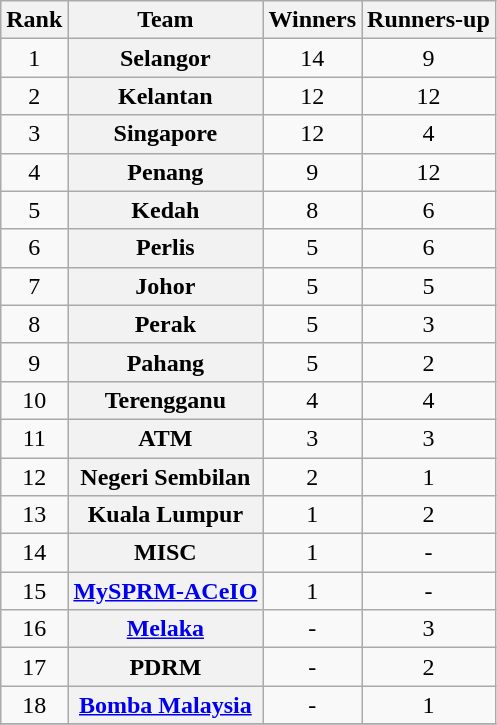<table class="wikitable plainrowheaders sortable">
<tr>
<th scope="col">Rank</th>
<th scope="col">Team</th>
<th scope="col">Winners</th>
<th scope="col">Runners-up</th>
</tr>
<tr>
<td align=center>1</td>
<th scope="row"> Selangor</th>
<td align=center>14</td>
<td align=center>9</td>
</tr>
<tr>
<td align=center>2</td>
<th scope="row"> Kelantan</th>
<td align=center>12</td>
<td align=center>12</td>
</tr>
<tr>
<td align=center>3</td>
<th scope="row"> Singapore</th>
<td align=center>12</td>
<td align=center>4</td>
</tr>
<tr>
<td align=center>4</td>
<th scope="row"> Penang</th>
<td align=center>9</td>
<td align=center>12</td>
</tr>
<tr>
<td align=center>5</td>
<th scope="row"> Kedah</th>
<td align=center>8</td>
<td align=center>6</td>
</tr>
<tr>
<td align=center>6</td>
<th scope="row"> Perlis</th>
<td align=center>5</td>
<td align=center>6</td>
</tr>
<tr>
<td align=center>7</td>
<th scope="row"> Johor</th>
<td align=center>5</td>
<td align=center>5</td>
</tr>
<tr>
<td align=center>8</td>
<th scope="row"> Perak</th>
<td align=center>5</td>
<td align=center>3</td>
</tr>
<tr>
<td align="center">9</td>
<th scope="row"> Pahang</th>
<td align="center">5</td>
<td align="center">2</td>
</tr>
<tr>
<td align="center">10</td>
<th scope="row"> Terengganu</th>
<td align="center">4</td>
<td align="center">4</td>
</tr>
<tr>
<td align=center>11</td>
<th scope="row"> ATM</th>
<td align=center>3</td>
<td align=center>3</td>
</tr>
<tr>
<td align=center>12</td>
<th scope="row"> Negeri Sembilan</th>
<td align=center>2</td>
<td align=center>1</td>
</tr>
<tr>
<td align=center>13</td>
<th scope="row"> Kuala Lumpur</th>
<td align=center>1</td>
<td align=center>2</td>
</tr>
<tr>
<td align=center>14</td>
<th scope="row"> MISC</th>
<td align=center>1</td>
<td align=center>-</td>
</tr>
<tr>
<td align=center>15</td>
<th scope="row"> <a href='#'>MySPRM-ACeIO</a></th>
<td align=center>1</td>
<td align=center>-</td>
</tr>
<tr>
<td align=center>16</td>
<th scope="row"> <a href='#'>Melaka</a></th>
<td align=center>-</td>
<td align=center>3</td>
</tr>
<tr>
<td align=center>17</td>
<th scope="row">PDRM</th>
<td align=center>-</td>
<td align=center>2</td>
</tr>
<tr>
<td align=center>18</td>
<th scope="row"> <a href='#'>Bomba Malaysia</a></th>
<td align=center>-</td>
<td align=center>1</td>
</tr>
<tr>
</tr>
</table>
